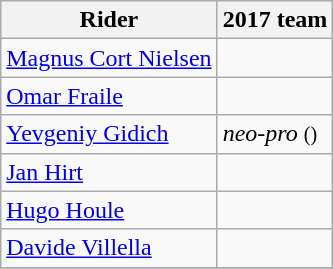<table class="wikitable">
<tr>
<th>Rider</th>
<th>2017 team</th>
</tr>
<tr>
<td><a href='#'>Magnus Cort Nielsen</a></td>
<td></td>
</tr>
<tr>
<td><a href='#'>Omar Fraile</a></td>
<td></td>
</tr>
<tr>
<td><a href='#'>Yevgeniy Gidich</a></td>
<td><em>neo-pro</em> <small>()</small></td>
</tr>
<tr>
<td><a href='#'>Jan Hirt</a></td>
<td></td>
</tr>
<tr>
<td><a href='#'>Hugo Houle</a></td>
<td></td>
</tr>
<tr>
<td><a href='#'>Davide Villella</a></td>
<td></td>
</tr>
<tr>
</tr>
</table>
